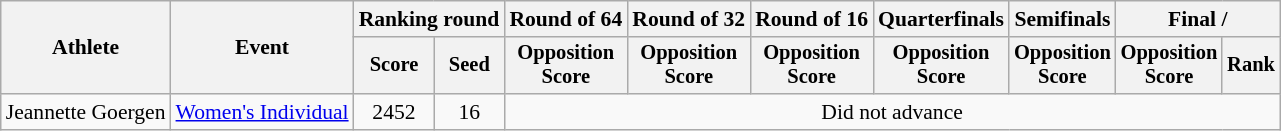<table class="wikitable" style="font-size:90%">
<tr>
<th rowspan="2">Athlete</th>
<th rowspan="2">Event</th>
<th colspan="2">Ranking round</th>
<th>Round of 64</th>
<th>Round of 32</th>
<th>Round of 16</th>
<th>Quarterfinals</th>
<th>Semifinals</th>
<th colspan="2">Final / </th>
</tr>
<tr style="font-size:95%">
<th>Score</th>
<th>Seed</th>
<th>Opposition<br>Score</th>
<th>Opposition<br>Score</th>
<th>Opposition<br>Score</th>
<th>Opposition<br>Score</th>
<th>Opposition<br>Score</th>
<th>Opposition<br>Score</th>
<th>Rank</th>
</tr>
<tr align="center">
<td>Jeannette Goergen</td>
<td><a href='#'>Women's Individual</a></td>
<td>2452</td>
<td>16</td>
<td colspan="7">Did not advance</td>
</tr>
</table>
